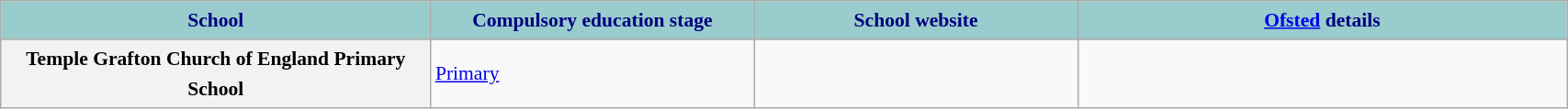<table class="wikitable sortable" style="font-size:90%;width:90%;border:0px;text-align:left;line-height:150%;">
<tr>
<th style="background: #99CCCC; color: #000080" height="17" width="175">School</th>
<th style="background: #99CCCC; color: #000080" height="17" width="130">Compulsory education stage</th>
<th style="background: #99CCCC; color: #000080" height="17" width="130">School website</th>
<th style="background: #99CCCC; color: #000080" height="17" width="200"><a href='#'>Ofsted</a> details</th>
</tr>
<tr>
<th>Temple Grafton Church of England Primary School</th>
<td><a href='#'>Primary</a></td>
<td></td>
<td></td>
</tr>
<tr>
</tr>
</table>
